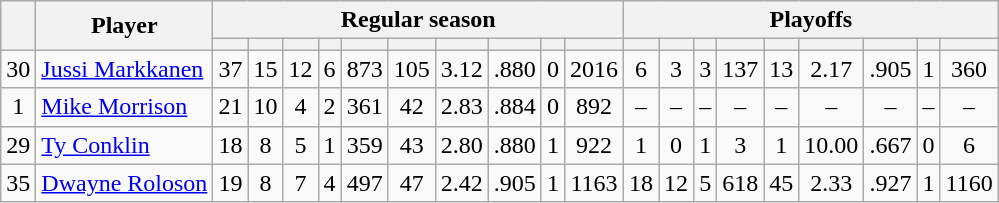<table class="wikitable plainrowheaders" style="text-align:center;">
<tr>
<th scope="col" rowspan="2"></th>
<th scope="col" rowspan="2">Player</th>
<th scope=colgroup colspan=10>Regular season</th>
<th scope=colgroup colspan=9>Playoffs</th>
</tr>
<tr>
<th scope="col"></th>
<th scope="col"></th>
<th scope="col"></th>
<th scope="col"></th>
<th scope="col"></th>
<th scope="col"></th>
<th scope="col"></th>
<th scope="col"></th>
<th scope="col"></th>
<th scope="col"></th>
<th scope="col"></th>
<th scope="col"></th>
<th scope="col"></th>
<th scope="col"></th>
<th scope="col"></th>
<th scope="col"></th>
<th scope="col"></th>
<th scope="col"></th>
<th scope="col"></th>
</tr>
<tr>
<td scope="row">30</td>
<td align="left"><a href='#'>Jussi Markkanen</a></td>
<td>37</td>
<td>15</td>
<td>12</td>
<td>6</td>
<td>873</td>
<td>105</td>
<td>3.12</td>
<td>.880</td>
<td>0</td>
<td>2016</td>
<td>6</td>
<td>3</td>
<td>3</td>
<td>137</td>
<td>13</td>
<td>2.17</td>
<td>.905</td>
<td>1</td>
<td>360</td>
</tr>
<tr>
<td scope="row">1</td>
<td align="left"><a href='#'>Mike Morrison</a></td>
<td>21</td>
<td>10</td>
<td>4</td>
<td>2</td>
<td>361</td>
<td>42</td>
<td>2.83</td>
<td>.884</td>
<td>0</td>
<td>892</td>
<td>–</td>
<td>–</td>
<td>–</td>
<td>–</td>
<td>–</td>
<td>–</td>
<td>–</td>
<td>–</td>
<td>–</td>
</tr>
<tr>
<td scope="row">29</td>
<td align="left"><a href='#'>Ty Conklin</a></td>
<td>18</td>
<td>8</td>
<td>5</td>
<td>1</td>
<td>359</td>
<td>43</td>
<td>2.80</td>
<td>.880</td>
<td>1</td>
<td>922</td>
<td>1</td>
<td>0</td>
<td>1</td>
<td>3</td>
<td>1</td>
<td>10.00</td>
<td>.667</td>
<td>0</td>
<td>6</td>
</tr>
<tr>
<td scope="row">35</td>
<td align="left"><a href='#'>Dwayne Roloson</a></td>
<td>19</td>
<td>8</td>
<td>7</td>
<td>4</td>
<td>497</td>
<td>47</td>
<td>2.42</td>
<td>.905</td>
<td>1</td>
<td>1163</td>
<td>18</td>
<td>12</td>
<td>5</td>
<td>618</td>
<td>45</td>
<td>2.33</td>
<td>.927</td>
<td>1</td>
<td>1160</td>
</tr>
</table>
